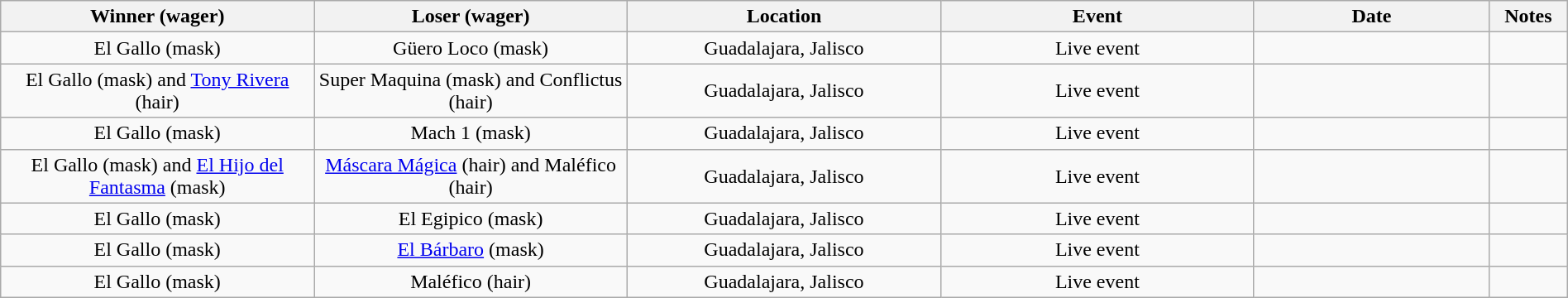<table class="wikitable sortable" width=100%  style="text-align: center">
<tr>
<th width=20% scope="col">Winner (wager)</th>
<th width=20% scope="col">Loser (wager)</th>
<th width=20% scope="col">Location</th>
<th width=20% scope="col">Event</th>
<th width=15% scope="col">Date</th>
<th class="unsortable" width=5% scope="col">Notes</th>
</tr>
<tr>
<td>El Gallo (mask)</td>
<td>Güero Loco  (mask)</td>
<td>Guadalajara, Jalisco</td>
<td>Live event</td>
<td></td>
<td></td>
</tr>
<tr>
<td>El Gallo (mask) and <a href='#'>Tony Rivera</a> (hair)</td>
<td>Super Maquina (mask) and Conflictus (hair)</td>
<td>Guadalajara, Jalisco</td>
<td>Live event</td>
<td></td>
<td></td>
</tr>
<tr>
<td>El Gallo (mask)</td>
<td>Mach 1 (mask)</td>
<td>Guadalajara, Jalisco</td>
<td>Live event</td>
<td></td>
<td></td>
</tr>
<tr>
<td>El Gallo (mask) and <a href='#'>El Hijo del Fantasma</a> (mask)</td>
<td><a href='#'>Máscara Mágica</a> (hair) and Maléfico (hair)</td>
<td>Guadalajara, Jalisco</td>
<td>Live event</td>
<td></td>
<td></td>
</tr>
<tr>
<td>El Gallo (mask)</td>
<td>El Egipico (mask)</td>
<td>Guadalajara, Jalisco</td>
<td>Live event</td>
<td></td>
<td></td>
</tr>
<tr>
<td>El Gallo (mask)</td>
<td><a href='#'>El Bárbaro</a> (mask)</td>
<td>Guadalajara, Jalisco</td>
<td>Live event</td>
<td></td>
<td></td>
</tr>
<tr>
<td>El Gallo (mask)</td>
<td>Maléfico (hair)</td>
<td>Guadalajara, Jalisco</td>
<td>Live event</td>
<td></td>
<td></td>
</tr>
</table>
